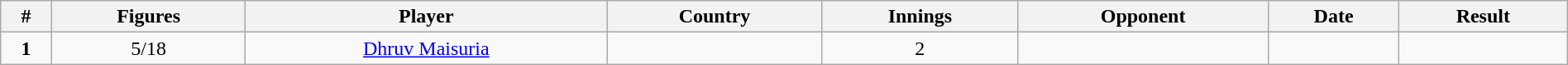<table class="wikitable" style="font-size:100%; width:100%">
<tr>
<th>#</th>
<th>Figures</th>
<th>Player</th>
<th>Country</th>
<th>Innings</th>
<th>Opponent</th>
<th>Date</th>
<th>Result</th>
</tr>
<tr align="center";>
<td><strong>1</strong></td>
<td>5/18</td>
<td><a href='#'>Dhruv Maisuria</a></td>
<td></td>
<td>2</td>
<td></td>
<td></td>
<td></td>
</tr>
</table>
